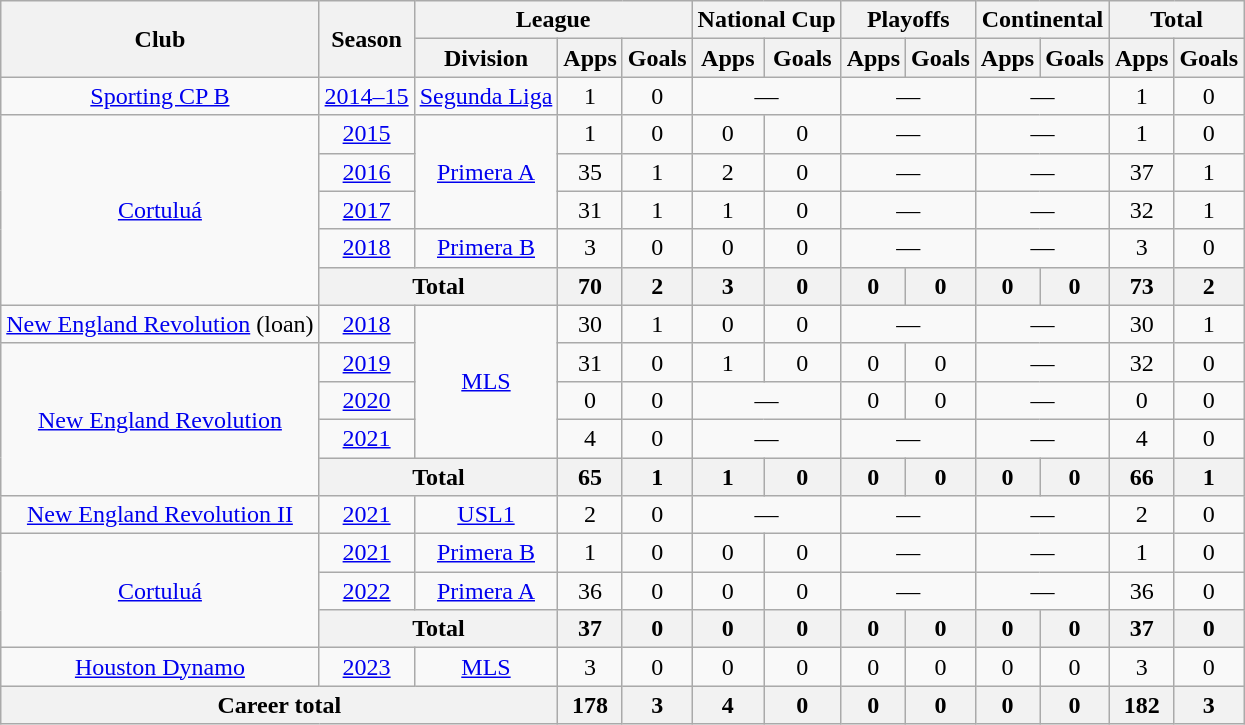<table class="wikitable" style="text-align:center">
<tr>
<th rowspan="2">Club</th>
<th rowspan="2">Season</th>
<th colspan="3">League</th>
<th colspan="2">National Cup</th>
<th colspan="2">Playoffs</th>
<th colspan="2">Continental</th>
<th colspan="2">Total</th>
</tr>
<tr>
<th>Division</th>
<th>Apps</th>
<th>Goals</th>
<th>Apps</th>
<th>Goals</th>
<th>Apps</th>
<th>Goals</th>
<th>Apps</th>
<th>Goals</th>
<th>Apps</th>
<th>Goals</th>
</tr>
<tr>
<td><a href='#'>Sporting CP B</a></td>
<td><a href='#'>2014–15</a></td>
<td><a href='#'>Segunda Liga</a></td>
<td>1</td>
<td>0</td>
<td colspan="2">—</td>
<td colspan="2">—</td>
<td colspan="2">—</td>
<td>1</td>
<td>0</td>
</tr>
<tr>
<td rowspan="5"><a href='#'>Cortuluá</a></td>
<td><a href='#'>2015</a></td>
<td rowspan="3"><a href='#'>Primera A</a></td>
<td>1</td>
<td>0</td>
<td>0</td>
<td>0</td>
<td colspan="2">—</td>
<td colspan="2">—</td>
<td>1</td>
<td>0</td>
</tr>
<tr>
<td><a href='#'>2016</a></td>
<td>35</td>
<td>1</td>
<td>2</td>
<td>0</td>
<td colspan="2">—</td>
<td colspan="2">—</td>
<td>37</td>
<td>1</td>
</tr>
<tr>
<td><a href='#'>2017</a></td>
<td>31</td>
<td>1</td>
<td>1</td>
<td>0</td>
<td colspan="2">—</td>
<td colspan="2">—</td>
<td>32</td>
<td>1</td>
</tr>
<tr>
<td><a href='#'>2018</a></td>
<td><a href='#'>Primera B</a></td>
<td>3</td>
<td>0</td>
<td>0</td>
<td>0</td>
<td colspan="2">—</td>
<td colspan="2">—</td>
<td>3</td>
<td>0</td>
</tr>
<tr>
<th colspan="2">Total</th>
<th>70</th>
<th>2</th>
<th>3</th>
<th>0</th>
<th>0</th>
<th>0</th>
<th>0</th>
<th>0</th>
<th>73</th>
<th>2</th>
</tr>
<tr>
<td><a href='#'>New England Revolution</a> (loan)</td>
<td><a href='#'>2018</a></td>
<td rowspan="4"><a href='#'>MLS</a></td>
<td>30</td>
<td>1</td>
<td>0</td>
<td>0</td>
<td colspan="2">—</td>
<td colspan="2">—</td>
<td>30</td>
<td>1</td>
</tr>
<tr>
<td rowspan="4"><a href='#'>New England Revolution</a></td>
<td><a href='#'>2019</a></td>
<td>31</td>
<td>0</td>
<td>1</td>
<td>0</td>
<td>0</td>
<td>0</td>
<td colspan="2">—</td>
<td>32</td>
<td>0</td>
</tr>
<tr>
<td><a href='#'>2020</a></td>
<td>0</td>
<td>0</td>
<td colspan="2">—</td>
<td>0</td>
<td>0</td>
<td colspan="2">—</td>
<td>0</td>
<td>0</td>
</tr>
<tr>
<td><a href='#'>2021</a></td>
<td>4</td>
<td>0</td>
<td colspan="2">—</td>
<td colspan="2">—</td>
<td colspan="2">—</td>
<td>4</td>
<td>0</td>
</tr>
<tr>
<th colspan="2">Total</th>
<th>65</th>
<th>1</th>
<th>1</th>
<th>0</th>
<th>0</th>
<th>0</th>
<th>0</th>
<th>0</th>
<th>66</th>
<th>1</th>
</tr>
<tr>
<td><a href='#'>New England Revolution II</a></td>
<td><a href='#'>2021</a></td>
<td><a href='#'>USL1</a></td>
<td>2</td>
<td>0</td>
<td colspan="2">—</td>
<td colspan="2">—</td>
<td colspan="2">—</td>
<td>2</td>
<td>0</td>
</tr>
<tr>
<td rowspan="3"><a href='#'>Cortuluá</a></td>
<td><a href='#'>2021</a></td>
<td><a href='#'>Primera B</a></td>
<td>1</td>
<td>0</td>
<td>0</td>
<td>0</td>
<td colspan="2">—</td>
<td colspan="2">—</td>
<td>1</td>
<td>0</td>
</tr>
<tr>
<td><a href='#'>2022</a></td>
<td><a href='#'>Primera A</a></td>
<td>36</td>
<td>0</td>
<td>0</td>
<td>0</td>
<td colspan="2">—</td>
<td colspan="2">—</td>
<td>36</td>
<td>0</td>
</tr>
<tr>
<th colspan="2">Total</th>
<th>37</th>
<th>0</th>
<th>0</th>
<th>0</th>
<th>0</th>
<th>0</th>
<th>0</th>
<th>0</th>
<th>37</th>
<th>0</th>
</tr>
<tr>
<td><a href='#'>Houston Dynamo</a></td>
<td><a href='#'>2023</a></td>
<td><a href='#'>MLS</a></td>
<td>3</td>
<td>0</td>
<td>0</td>
<td>0</td>
<td>0</td>
<td>0</td>
<td>0</td>
<td>0</td>
<td>3</td>
<td>0</td>
</tr>
<tr>
<th colspan="3">Career total</th>
<th>178</th>
<th>3</th>
<th>4</th>
<th>0</th>
<th>0</th>
<th>0</th>
<th>0</th>
<th>0</th>
<th>182</th>
<th>3</th>
</tr>
</table>
